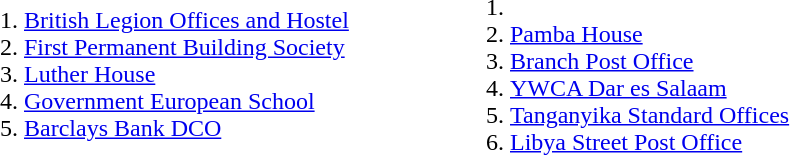<table style="margin: 0 auto 0 auto; border: none;">
<tr>
<td style="width: 20em;"><br><ol><li><a href='#'>British Legion Offices and Hostel</a></li><li><a href='#'>First Permanent Building Society</a></li><li><a href='#'>Luther House</a></li><li><a href='#'>Government European School</a></li><li><a href='#'>Barclays Bank DCO</a></li></ol></td>
<td style="width: 20em;"><br><ol><li><li><a href='#'>Pamba House</a></li></li><li><a href='#'>Branch Post Office</a></li><li><a href='#'>YWCA Dar es Salaam</a></li><li><a href='#'>Tanganyika Standard Offices</a></li><li><a href='#'>Libya Street Post Office</a></li></ol></td>
</tr>
</table>
